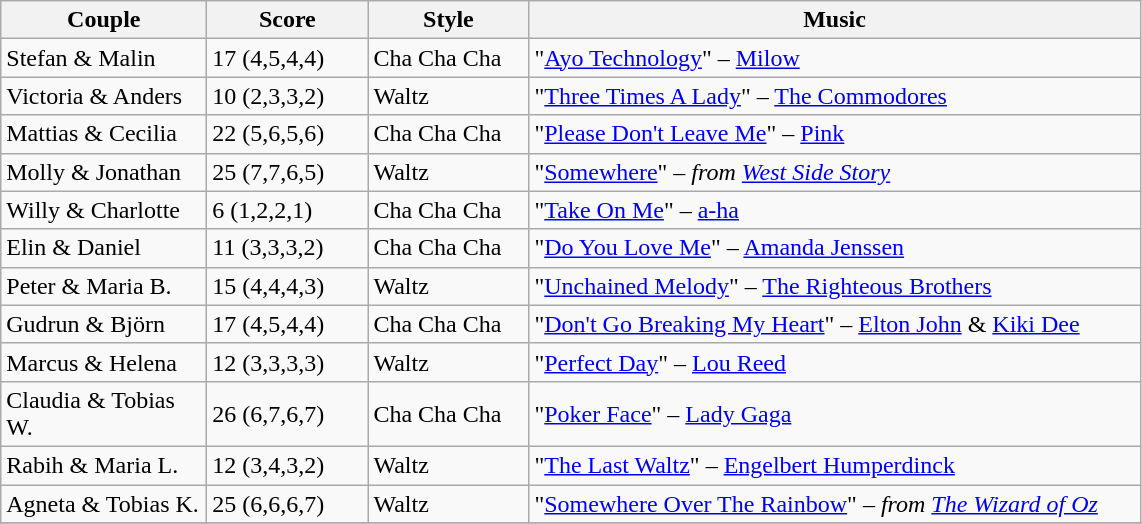<table class="wikitable">
<tr>
<th width="130">Couple</th>
<th width="100">Score</th>
<th width="100">Style</th>
<th width="400">Music</th>
</tr>
<tr>
<td>Stefan & Malin</td>
<td>17 (4,5,4,4)</td>
<td>Cha Cha Cha</td>
<td>"<a href='#'>Ayo Technology</a>" – <a href='#'>Milow</a></td>
</tr>
<tr>
<td>Victoria & Anders</td>
<td>10 (2,3,3,2)</td>
<td>Waltz</td>
<td>"<a href='#'>Three Times A Lady</a>" – <a href='#'>The Commodores</a></td>
</tr>
<tr>
<td>Mattias & Cecilia</td>
<td>22 (5,6,5,6)</td>
<td>Cha Cha Cha</td>
<td>"<a href='#'>Please Don't Leave Me</a>" – <a href='#'>Pink</a></td>
</tr>
<tr>
<td>Molly & Jonathan</td>
<td>25 (7,7,6,5)</td>
<td>Waltz</td>
<td>"<a href='#'>Somewhere</a>" – <em>from <a href='#'>West Side Story</a></em></td>
</tr>
<tr>
<td>Willy & Charlotte</td>
<td>6 (1,2,2,1)</td>
<td>Cha Cha Cha</td>
<td>"<a href='#'>Take On Me</a>" – <a href='#'>a-ha</a></td>
</tr>
<tr>
<td>Elin & Daniel</td>
<td>11 (3,3,3,2)</td>
<td>Cha Cha Cha</td>
<td>"<a href='#'>Do You Love Me</a>" – <a href='#'>Amanda Jenssen</a></td>
</tr>
<tr>
<td>Peter & Maria B.</td>
<td>15 (4,4,4,3)</td>
<td>Waltz</td>
<td>"<a href='#'>Unchained Melody</a>" – <a href='#'>The Righteous Brothers</a></td>
</tr>
<tr>
<td>Gudrun & Björn</td>
<td>17 (4,5,4,4)</td>
<td>Cha Cha Cha</td>
<td>"<a href='#'>Don't Go Breaking My Heart</a>" – <a href='#'>Elton John</a> & <a href='#'>Kiki Dee</a></td>
</tr>
<tr>
<td>Marcus & Helena</td>
<td>12 (3,3,3,3)</td>
<td>Waltz</td>
<td>"<a href='#'>Perfect Day</a>" – <a href='#'>Lou Reed</a></td>
</tr>
<tr>
<td>Claudia & Tobias W.</td>
<td>26 (6,7,6,7)</td>
<td>Cha Cha Cha</td>
<td>"<a href='#'>Poker Face</a>" – <a href='#'>Lady Gaga</a></td>
</tr>
<tr>
<td>Rabih & Maria L.</td>
<td>12 (3,4,3,2)</td>
<td>Waltz</td>
<td>"<a href='#'>The Last Waltz</a>" – <a href='#'>Engelbert Humperdinck</a></td>
</tr>
<tr>
<td>Agneta & Tobias K.</td>
<td>25 (6,6,6,7)</td>
<td>Waltz</td>
<td>"<a href='#'>Somewhere Over The Rainbow</a>" – <em>from <a href='#'>The Wizard of Oz</a></em></td>
</tr>
<tr>
</tr>
</table>
